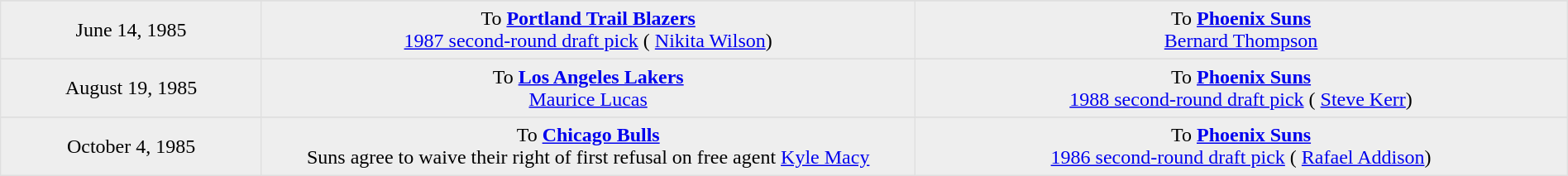<table border=1 style="border-collapse:collapse; text-align: center; width: 100%" bordercolor="#DFDFDF"  cellpadding="5">
<tr>
</tr>
<tr bgcolor="eeeeee">
<td style="width:12%">June 14, 1985</td>
<td style="width:30%" valign="top">To <strong><a href='#'>Portland Trail Blazers</a></strong><br><a href='#'>1987 second-round draft pick</a> ( <a href='#'>Nikita Wilson</a>)</td>
<td style="width:30%" valign="top">To <strong><a href='#'>Phoenix Suns</a></strong><br> <a href='#'>Bernard Thompson</a></td>
</tr>
<tr>
</tr>
<tr bgcolor="eeeeee">
<td style="width:12%">August 19, 1985</td>
<td style="width:30%" valign="top">To <strong><a href='#'>Los Angeles Lakers</a></strong><br> <a href='#'>Maurice Lucas</a></td>
<td style="width:30%" valign="top">To <strong><a href='#'>Phoenix Suns</a></strong><br><a href='#'>1988 second-round draft pick</a> ( <a href='#'>Steve Kerr</a>)</td>
</tr>
<tr>
</tr>
<tr bgcolor="eeeeee">
<td style="width:12%">October 4, 1985</td>
<td style="width:30%" valign="top">To <strong><a href='#'>Chicago Bulls</a></strong><br>Suns agree to waive their right of first refusal on free agent <a href='#'>Kyle Macy</a></td>
<td style="width:30%" valign="top">To <strong><a href='#'>Phoenix Suns</a></strong><br><a href='#'>1986 second-round draft pick</a> ( <a href='#'>Rafael Addison</a>)</td>
</tr>
</table>
